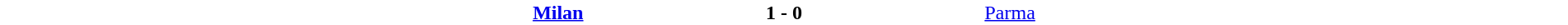<table cellspacing=0 width=100% style=background:#FFFFFF>
<tr>
<td width=22% align=right><strong> <a href='#'>Milan</a></strong></td>
<td align=center width=15%><strong>1 - 0</strong></td>
<td width=22%> <a href='#'>Parma</a></td>
</tr>
</table>
